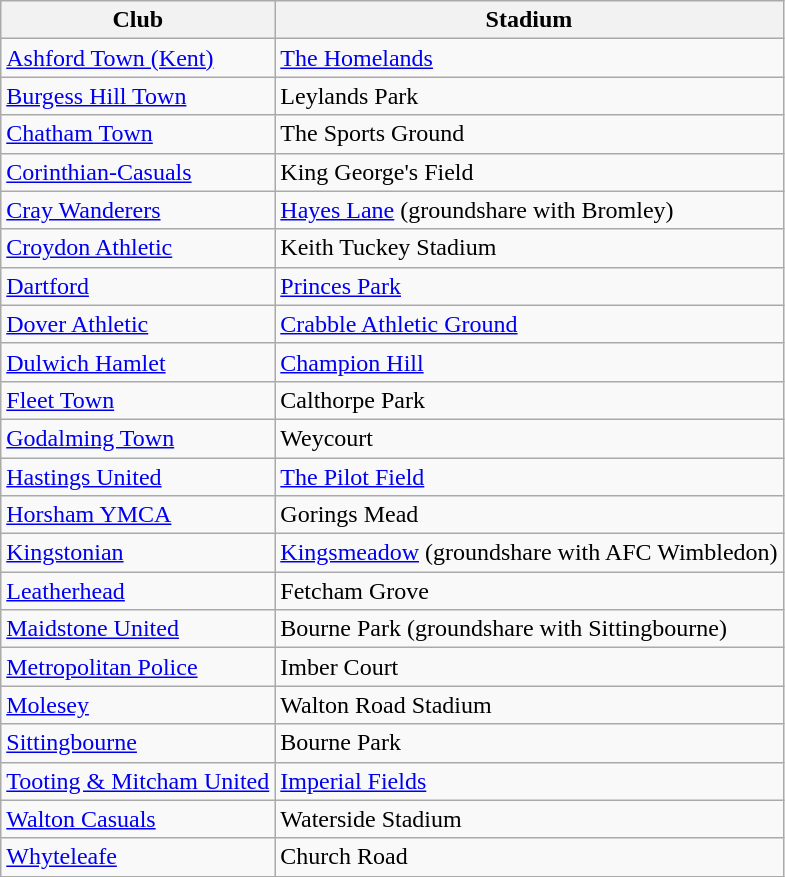<table class="wikitable sortable">
<tr>
<th>Club</th>
<th>Stadium</th>
</tr>
<tr>
<td><a href='#'>Ashford Town (Kent)</a></td>
<td><a href='#'>The Homelands</a></td>
</tr>
<tr>
<td><a href='#'>Burgess Hill Town</a></td>
<td>Leylands Park</td>
</tr>
<tr>
<td><a href='#'>Chatham Town</a></td>
<td>The Sports Ground</td>
</tr>
<tr>
<td><a href='#'>Corinthian-Casuals</a></td>
<td>King George's Field</td>
</tr>
<tr>
<td><a href='#'>Cray Wanderers</a></td>
<td><a href='#'>Hayes Lane</a> (groundshare with Bromley)</td>
</tr>
<tr>
<td><a href='#'>Croydon Athletic</a></td>
<td>Keith Tuckey Stadium</td>
</tr>
<tr>
<td><a href='#'>Dartford</a></td>
<td><a href='#'>Princes Park</a></td>
</tr>
<tr>
<td><a href='#'>Dover Athletic</a></td>
<td><a href='#'>Crabble Athletic Ground</a></td>
</tr>
<tr>
<td><a href='#'>Dulwich Hamlet</a></td>
<td><a href='#'>Champion Hill</a></td>
</tr>
<tr>
<td><a href='#'>Fleet Town</a></td>
<td>Calthorpe Park</td>
</tr>
<tr>
<td><a href='#'>Godalming Town</a></td>
<td>Weycourt</td>
</tr>
<tr>
<td><a href='#'>Hastings United</a></td>
<td><a href='#'>The Pilot Field</a></td>
</tr>
<tr>
<td><a href='#'>Horsham YMCA</a></td>
<td>Gorings Mead</td>
</tr>
<tr>
<td><a href='#'>Kingstonian</a></td>
<td><a href='#'>Kingsmeadow</a> (groundshare with AFC Wimbledon)</td>
</tr>
<tr>
<td><a href='#'>Leatherhead</a></td>
<td>Fetcham Grove</td>
</tr>
<tr>
<td><a href='#'>Maidstone United</a></td>
<td>Bourne Park (groundshare with Sittingbourne)</td>
</tr>
<tr>
<td><a href='#'>Metropolitan Police</a></td>
<td>Imber Court</td>
</tr>
<tr>
<td><a href='#'>Molesey</a></td>
<td>Walton Road Stadium</td>
</tr>
<tr>
<td><a href='#'>Sittingbourne</a></td>
<td>Bourne Park</td>
</tr>
<tr>
<td><a href='#'>Tooting & Mitcham United</a></td>
<td><a href='#'>Imperial Fields</a></td>
</tr>
<tr>
<td><a href='#'>Walton Casuals</a></td>
<td>Waterside Stadium</td>
</tr>
<tr>
<td><a href='#'>Whyteleafe</a></td>
<td>Church Road</td>
</tr>
</table>
